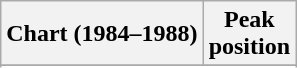<table class="wikitable sortable plainrowheaders" style="text-align:center">
<tr>
<th scope="col">Chart (1984–1988)</th>
<th scope="col">Peak<br>position</th>
</tr>
<tr>
</tr>
<tr>
</tr>
</table>
